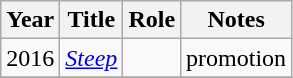<table class=wikitable>
<tr>
<th>Year</th>
<th>Title</th>
<th>Role</th>
<th>Notes</th>
</tr>
<tr>
<td>2016</td>
<td><em><a href='#'>Steep</a></em></td>
<td></td>
<td>promotion</td>
</tr>
<tr>
</tr>
</table>
